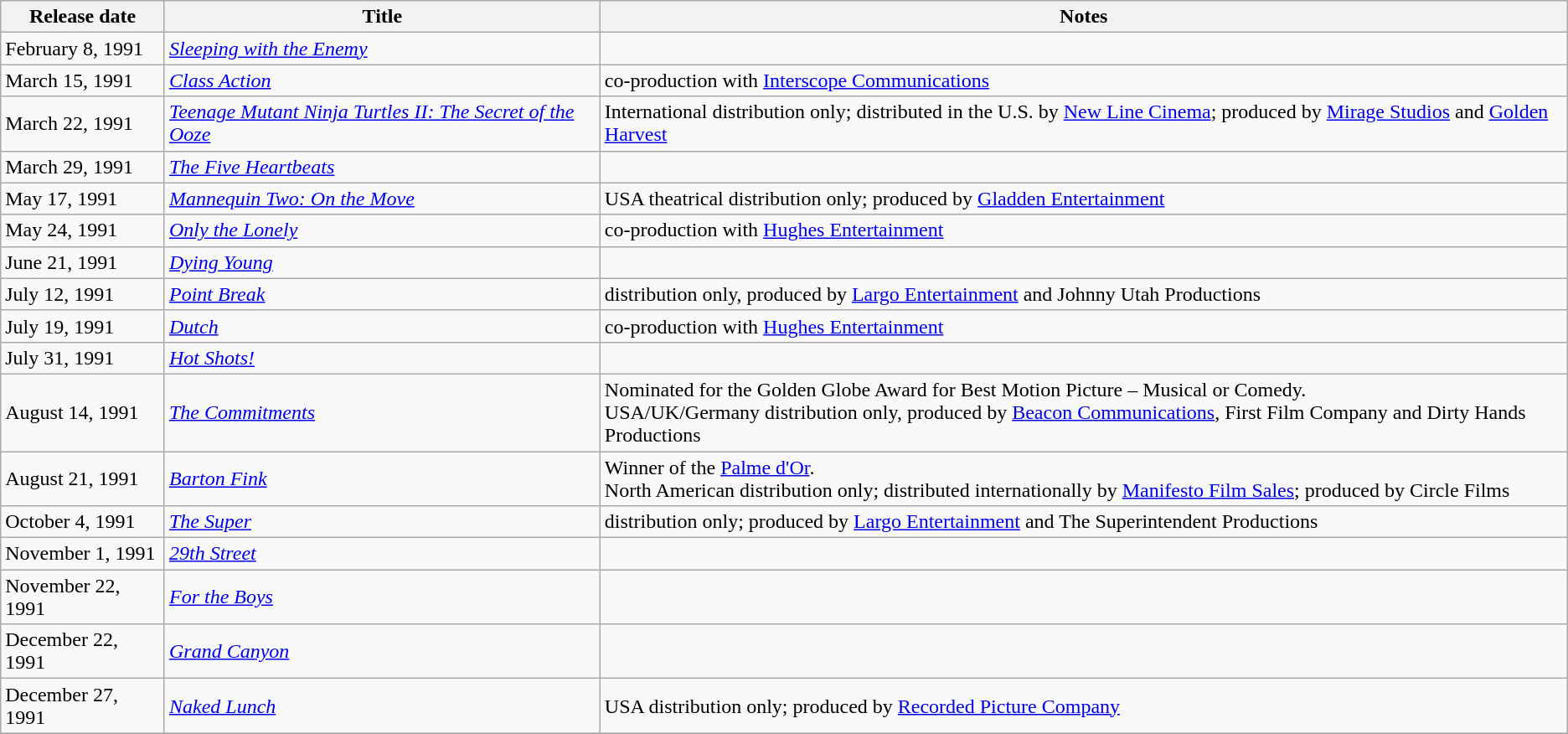<table class="wikitable plainrowheaders sortable col1right">
<tr>
<th scope="col">Release date</th>
<th scope="col">Title</th>
<th scope="col" class="unsortable">Notes</th>
</tr>
<tr>
<td>February 8, 1991</td>
<td><em><a href='#'>Sleeping with the Enemy</a></em></td>
<td></td>
</tr>
<tr>
<td>March 15, 1991</td>
<td><em><a href='#'>Class Action</a></em></td>
<td>co-production with <a href='#'>Interscope Communications</a></td>
</tr>
<tr>
<td>March 22, 1991</td>
<td><em><a href='#'>Teenage Mutant Ninja Turtles II: The Secret of the Ooze</a></em></td>
<td>International distribution only; distributed in the U.S. by <a href='#'>New Line Cinema</a>; produced by <a href='#'>Mirage Studios</a> and <a href='#'>Golden Harvest</a></td>
</tr>
<tr>
<td>March 29, 1991</td>
<td><em><a href='#'>The Five Heartbeats</a></em></td>
<td></td>
</tr>
<tr>
<td>May 17, 1991</td>
<td><em><a href='#'>Mannequin Two: On the Move</a></em></td>
<td>USA theatrical distribution only; produced by <a href='#'>Gladden Entertainment</a></td>
</tr>
<tr>
<td>May 24, 1991</td>
<td><em><a href='#'>Only the Lonely</a></em></td>
<td>co-production with <a href='#'>Hughes Entertainment</a></td>
</tr>
<tr>
<td>June 21, 1991</td>
<td><em><a href='#'>Dying Young</a></em></td>
<td></td>
</tr>
<tr>
<td>July 12, 1991</td>
<td><em><a href='#'>Point Break</a></em></td>
<td>distribution only, produced by <a href='#'>Largo Entertainment</a> and Johnny Utah Productions</td>
</tr>
<tr>
<td>July 19, 1991</td>
<td><em><a href='#'>Dutch</a></em></td>
<td>co-production with <a href='#'>Hughes Entertainment</a></td>
</tr>
<tr>
<td>July 31, 1991</td>
<td><em><a href='#'>Hot Shots!</a></em></td>
<td></td>
</tr>
<tr>
<td>August 14, 1991</td>
<td><em><a href='#'>The Commitments</a></em></td>
<td>Nominated for the Golden Globe Award for Best Motion Picture – Musical or Comedy.<br>USA/UK/Germany distribution only, produced by <a href='#'>Beacon Communications</a>, First Film Company and Dirty Hands Productions</td>
</tr>
<tr>
<td>August 21, 1991</td>
<td><em><a href='#'>Barton Fink</a></em></td>
<td>Winner of the <a href='#'>Palme d'Or</a>.<br>North American distribution only; distributed internationally by <a href='#'>Manifesto Film Sales</a>; produced by Circle Films</td>
</tr>
<tr>
<td>October 4, 1991</td>
<td><em><a href='#'>The Super</a></em></td>
<td>distribution only; produced by <a href='#'>Largo Entertainment</a> and The Superintendent Productions</td>
</tr>
<tr>
<td>November 1, 1991</td>
<td><em><a href='#'>29th Street</a></em></td>
<td></td>
</tr>
<tr>
<td>November 22, 1991</td>
<td><em><a href='#'>For the Boys</a></em></td>
<td></td>
</tr>
<tr>
<td>December 22, 1991</td>
<td><em><a href='#'>Grand Canyon</a></em></td>
<td></td>
</tr>
<tr>
<td>December 27, 1991</td>
<td><em><a href='#'>Naked Lunch</a></em></td>
<td>USA distribution only; produced by <a href='#'>Recorded Picture Company</a></td>
</tr>
<tr>
</tr>
</table>
